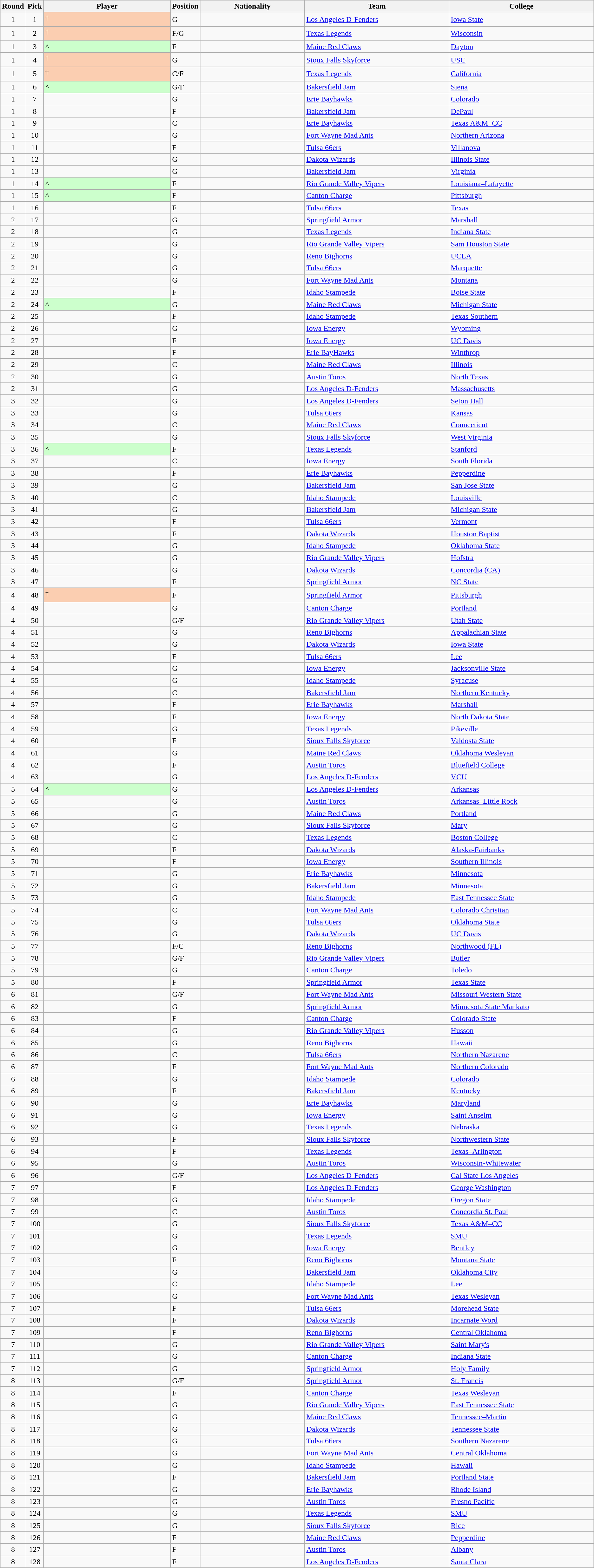<table class="wikitable sortable">
<tr>
<th width="1%">Round</th>
<th width="1%">Pick</th>
<th width="22%">Player</th>
<th width="1%">Position</th>
<th width="18%">Nationality</th>
<th width="25%">Team</th>
<th width="25%">College</th>
</tr>
<tr>
<td align=center>1</td>
<td align=center>1</td>
<td style="background-color:#FBCEB1"><sup>†</sup></td>
<td>G</td>
<td></td>
<td><a href='#'>Los Angeles D-Fenders</a></td>
<td><a href='#'>Iowa State</a></td>
</tr>
<tr>
<td align=center>1</td>
<td align=center>2</td>
<td style="background-color:#FBCEB1"><sup>†</sup></td>
<td>F/G</td>
<td></td>
<td><a href='#'>Texas Legends</a></td>
<td><a href='#'>Wisconsin</a></td>
</tr>
<tr>
<td align=center>1</td>
<td align=center>3</td>
<td style="background-color:#CCFFCC">^</td>
<td>F</td>
<td></td>
<td><a href='#'>Maine Red Claws</a></td>
<td><a href='#'>Dayton</a></td>
</tr>
<tr>
<td align=center>1</td>
<td align=center>4</td>
<td style="background-color:#FBCEB1"><sup>†</sup></td>
<td>G</td>
<td></td>
<td><a href='#'>Sioux Falls Skyforce</a></td>
<td><a href='#'>USC</a></td>
</tr>
<tr>
<td align=center>1</td>
<td align=center>5</td>
<td style="background-color:#FBCEB1"><sup>†</sup></td>
<td>C/F</td>
<td></td>
<td><a href='#'>Texas Legends</a></td>
<td><a href='#'>California</a></td>
</tr>
<tr>
<td align=center>1</td>
<td align=center>6</td>
<td style="background-color:#CCFFCC">^</td>
<td>G/F</td>
<td><br></td>
<td><a href='#'>Bakersfield Jam</a></td>
<td><a href='#'>Siena</a></td>
</tr>
<tr>
<td align=center>1</td>
<td align=center>7</td>
<td></td>
<td>G</td>
<td></td>
<td><a href='#'>Erie Bayhawks</a></td>
<td><a href='#'>Colorado</a></td>
</tr>
<tr>
<td align=center>1</td>
<td align=center>8</td>
<td></td>
<td>F</td>
<td><br></td>
<td><a href='#'>Bakersfield Jam</a></td>
<td><a href='#'>DePaul</a></td>
</tr>
<tr>
<td align=center>1</td>
<td align=center>9</td>
<td></td>
<td>C</td>
<td></td>
<td><a href='#'>Erie Bayhawks</a></td>
<td><a href='#'>Texas A&M–CC</a></td>
</tr>
<tr>
<td align=center>1</td>
<td align=center>10</td>
<td></td>
<td>G</td>
<td></td>
<td><a href='#'>Fort Wayne Mad Ants</a></td>
<td><a href='#'>Northern Arizona</a></td>
</tr>
<tr>
<td align=center>1</td>
<td align=center>11</td>
<td></td>
<td>F</td>
<td></td>
<td><a href='#'>Tulsa 66ers</a></td>
<td><a href='#'>Villanova</a></td>
</tr>
<tr>
<td align=center>1</td>
<td align=center>12</td>
<td></td>
<td>G</td>
<td></td>
<td><a href='#'>Dakota Wizards</a></td>
<td><a href='#'>Illinois State</a></td>
</tr>
<tr>
<td align=center>1</td>
<td align=center>13</td>
<td></td>
<td>G</td>
<td></td>
<td><a href='#'>Bakersfield Jam</a></td>
<td><a href='#'>Virginia</a></td>
</tr>
<tr>
<td align=center>1</td>
<td align=center>14</td>
<td style="background-color:#CCFFCC">^</td>
<td>F</td>
<td></td>
<td><a href='#'>Rio Grande Valley Vipers</a></td>
<td><a href='#'>Louisiana–Lafayette</a></td>
</tr>
<tr>
<td align=center>1</td>
<td align=center>15</td>
<td style="background-color:#CCFFCC">^</td>
<td>F</td>
<td></td>
<td><a href='#'>Canton Charge</a></td>
<td><a href='#'>Pittsburgh</a></td>
</tr>
<tr>
<td align=center>1</td>
<td align=center>16</td>
<td></td>
<td>F</td>
<td></td>
<td><a href='#'>Tulsa 66ers</a></td>
<td><a href='#'>Texas</a></td>
</tr>
<tr>
<td align=center>2</td>
<td align=center>17</td>
<td></td>
<td>G</td>
<td></td>
<td><a href='#'>Springfield Armor</a></td>
<td><a href='#'>Marshall</a></td>
</tr>
<tr>
<td align=center>2</td>
<td align=center>18</td>
<td></td>
<td>G</td>
<td></td>
<td><a href='#'>Texas Legends</a></td>
<td><a href='#'>Indiana State</a></td>
</tr>
<tr>
<td align=center>2</td>
<td align=center>19</td>
<td></td>
<td>G</td>
<td></td>
<td><a href='#'>Rio Grande Valley Vipers</a></td>
<td><a href='#'>Sam Houston State</a></td>
</tr>
<tr>
<td align=center>2</td>
<td align=center>20</td>
<td></td>
<td>G</td>
<td></td>
<td><a href='#'>Reno Bighorns</a></td>
<td><a href='#'>UCLA</a></td>
</tr>
<tr>
<td align=center>2</td>
<td align=center>21</td>
<td></td>
<td>G</td>
<td></td>
<td><a href='#'>Tulsa 66ers</a></td>
<td><a href='#'>Marquette</a></td>
</tr>
<tr>
<td align=center>2</td>
<td align=center>22</td>
<td></td>
<td>G</td>
<td></td>
<td><a href='#'>Fort Wayne Mad Ants</a></td>
<td><a href='#'>Montana</a></td>
</tr>
<tr>
<td align=center>2</td>
<td align=center>23</td>
<td></td>
<td>F</td>
<td></td>
<td><a href='#'>Idaho Stampede</a></td>
<td><a href='#'>Boise State</a></td>
</tr>
<tr>
<td align=center>2</td>
<td align=center>24</td>
<td style="background-color:#CCFFCC">^</td>
<td>G</td>
<td></td>
<td><a href='#'>Maine Red Claws</a></td>
<td><a href='#'>Michigan State</a></td>
</tr>
<tr>
<td align=center>2</td>
<td align=center>25</td>
<td></td>
<td>F</td>
<td></td>
<td><a href='#'>Idaho Stampede</a></td>
<td><a href='#'>Texas Southern</a></td>
</tr>
<tr>
<td align=center>2</td>
<td align=center>26</td>
<td></td>
<td>G</td>
<td></td>
<td><a href='#'>Iowa Energy</a></td>
<td><a href='#'>Wyoming</a></td>
</tr>
<tr>
<td align=center>2</td>
<td align=center>27</td>
<td></td>
<td>F</td>
<td></td>
<td><a href='#'>Iowa Energy</a></td>
<td><a href='#'>UC Davis</a></td>
</tr>
<tr>
<td align=center>2</td>
<td align=center>28</td>
<td></td>
<td>F</td>
<td></td>
<td><a href='#'>Erie BayHawks</a></td>
<td><a href='#'>Winthrop</a></td>
</tr>
<tr>
<td align=center>2</td>
<td align=center>29</td>
<td></td>
<td>C</td>
<td></td>
<td><a href='#'>Maine Red Claws</a></td>
<td><a href='#'>Illinois</a></td>
</tr>
<tr>
<td align=center>2</td>
<td align=center>30</td>
<td></td>
<td>G</td>
<td></td>
<td><a href='#'>Austin Toros</a></td>
<td><a href='#'>North Texas</a></td>
</tr>
<tr>
<td align=center>2</td>
<td align=center>31</td>
<td></td>
<td>G</td>
<td></td>
<td><a href='#'>Los Angeles D-Fenders</a></td>
<td><a href='#'>Massachusetts</a></td>
</tr>
<tr>
<td align=center>3</td>
<td align=center>32</td>
<td></td>
<td>G</td>
<td><br></td>
<td><a href='#'>Los Angeles D-Fenders</a></td>
<td><a href='#'>Seton Hall</a></td>
</tr>
<tr>
</tr>
<tr>
<td align=center>3</td>
<td align=center>33</td>
<td></td>
<td>G</td>
<td></td>
<td><a href='#'>Tulsa 66ers</a></td>
<td><a href='#'>Kansas</a></td>
</tr>
<tr>
<td align=center>3</td>
<td align=center>34</td>
<td></td>
<td>C</td>
<td></td>
<td><a href='#'>Maine Red Claws</a></td>
<td><a href='#'>Connecticut</a></td>
</tr>
<tr>
<td align=center>3</td>
<td align=center>35</td>
<td></td>
<td>G</td>
<td></td>
<td><a href='#'>Sioux Falls Skyforce</a></td>
<td><a href='#'>West Virginia</a></td>
</tr>
<tr>
<td align=center>3</td>
<td align=center>36</td>
<td style="background-color:#CCFFCC">^</td>
<td>F</td>
<td></td>
<td><a href='#'>Texas Legends</a></td>
<td><a href='#'>Stanford</a></td>
</tr>
<tr>
<td align=center>3</td>
<td align=center>37</td>
<td></td>
<td>C</td>
<td></td>
<td><a href='#'>Iowa Energy</a></td>
<td><a href='#'>South Florida</a></td>
</tr>
<tr>
<td align=center>3</td>
<td align=center>38</td>
<td></td>
<td>F</td>
<td></td>
<td><a href='#'>Erie Bayhawks</a></td>
<td><a href='#'>Pepperdine</a></td>
</tr>
<tr>
<td align=center>3</td>
<td align=center>39</td>
<td></td>
<td>G</td>
<td></td>
<td><a href='#'>Bakersfield Jam</a></td>
<td><a href='#'>San Jose State</a></td>
</tr>
<tr>
<td align=center>3</td>
<td align=center>40</td>
<td></td>
<td>C</td>
<td></td>
<td><a href='#'>Idaho Stampede</a></td>
<td><a href='#'>Louisville</a></td>
</tr>
<tr>
<td align=center>3</td>
<td align=center>41</td>
<td></td>
<td>G</td>
<td></td>
<td><a href='#'>Bakersfield Jam</a></td>
<td><a href='#'>Michigan State</a></td>
</tr>
<tr>
<td align=center>3</td>
<td align=center>42</td>
<td></td>
<td>F</td>
<td></td>
<td><a href='#'>Tulsa 66ers</a></td>
<td><a href='#'>Vermont</a></td>
</tr>
<tr>
<td align=center>3</td>
<td align=center>43</td>
<td></td>
<td>F</td>
<td></td>
<td><a href='#'>Dakota Wizards</a></td>
<td><a href='#'>Houston Baptist</a></td>
</tr>
<tr>
<td align=center>3</td>
<td align=center>44</td>
<td></td>
<td>G</td>
<td></td>
<td><a href='#'>Idaho Stampede</a></td>
<td><a href='#'>Oklahoma State</a></td>
</tr>
<tr>
<td align=center>3</td>
<td align=center>45</td>
<td></td>
<td>G</td>
<td><br></td>
<td><a href='#'>Rio Grande Valley Vipers</a></td>
<td><a href='#'>Hofstra</a></td>
</tr>
<tr>
<td align=center>3</td>
<td align=center>46</td>
<td></td>
<td>G</td>
<td></td>
<td><a href='#'>Dakota Wizards</a></td>
<td><a href='#'>Concordia (CA)</a></td>
</tr>
<tr>
<td align=center>3</td>
<td align=center>47</td>
<td></td>
<td>F</td>
<td></td>
<td><a href='#'>Springfield Armor</a></td>
<td><a href='#'>NC State</a></td>
</tr>
<tr>
<td align=center>4</td>
<td align=center>48</td>
<td style="background-color:#FBCEB1"><sup>†</sup></td>
<td>F</td>
<td></td>
<td><a href='#'>Springfield Armor</a></td>
<td><a href='#'>Pittsburgh</a></td>
</tr>
<tr>
<td align=center>4</td>
<td align=center>49</td>
<td></td>
<td>G</td>
<td></td>
<td><a href='#'>Canton Charge</a></td>
<td><a href='#'>Portland</a></td>
</tr>
<tr>
<td align=center>4</td>
<td align=center>50</td>
<td></td>
<td>G/F</td>
<td></td>
<td><a href='#'>Rio Grande Valley Vipers</a></td>
<td><a href='#'>Utah State</a></td>
</tr>
<tr>
<td align=center>4</td>
<td align=center>51</td>
<td></td>
<td>G</td>
<td></td>
<td><a href='#'>Reno Bighorns</a></td>
<td><a href='#'>Appalachian State</a></td>
</tr>
<tr>
<td align=center>4</td>
<td align=center>52</td>
<td></td>
<td>G</td>
<td></td>
<td><a href='#'>Dakota Wizards</a></td>
<td><a href='#'>Iowa State</a></td>
</tr>
<tr>
<td align=center>4</td>
<td align=center>53</td>
<td></td>
<td>F</td>
<td></td>
<td><a href='#'>Tulsa 66ers</a></td>
<td><a href='#'>Lee</a></td>
</tr>
<tr>
<td align=center>4</td>
<td align=center>54</td>
<td></td>
<td>G</td>
<td></td>
<td><a href='#'>Iowa Energy</a></td>
<td><a href='#'>Jacksonville State</a></td>
</tr>
<tr>
<td align=center>4</td>
<td align=center>55</td>
<td></td>
<td>G</td>
<td></td>
<td><a href='#'>Idaho Stampede</a></td>
<td><a href='#'>Syracuse</a></td>
</tr>
<tr>
<td align=center>4</td>
<td align=center>56</td>
<td></td>
<td>C</td>
<td></td>
<td><a href='#'>Bakersfield Jam</a></td>
<td><a href='#'>Northern Kentucky</a></td>
</tr>
<tr>
<td align=center>4</td>
<td align=center>57</td>
<td></td>
<td>F</td>
<td></td>
<td><a href='#'>Erie Bayhawks</a></td>
<td><a href='#'>Marshall</a></td>
</tr>
<tr>
<td align=center>4</td>
<td align=center>58</td>
<td></td>
<td>F</td>
<td></td>
<td><a href='#'>Iowa Energy</a></td>
<td><a href='#'>North Dakota State</a></td>
</tr>
<tr>
<td align=center>4</td>
<td align=center>59</td>
<td></td>
<td>G</td>
<td></td>
<td><a href='#'>Texas Legends</a></td>
<td><a href='#'>Pikeville</a></td>
</tr>
<tr>
<td align=center>4</td>
<td align=center>60</td>
<td></td>
<td>F</td>
<td></td>
<td><a href='#'>Sioux Falls Skyforce</a></td>
<td><a href='#'>Valdosta State</a></td>
</tr>
<tr>
<td align=center>4</td>
<td align=center>61</td>
<td></td>
<td>G</td>
<td></td>
<td><a href='#'>Maine Red Claws</a></td>
<td><a href='#'>Oklahoma Wesleyan</a></td>
</tr>
<tr>
<td align=center>4</td>
<td align=center>62</td>
<td></td>
<td>F</td>
<td></td>
<td><a href='#'>Austin Toros</a></td>
<td><a href='#'>Bluefield College</a></td>
</tr>
<tr>
<td align=center>4</td>
<td align=center>63</td>
<td></td>
<td>G</td>
<td></td>
<td><a href='#'>Los Angeles D-Fenders</a></td>
<td><a href='#'>VCU</a></td>
</tr>
<tr>
<td align=center>5</td>
<td align=center>64</td>
<td style="background-color:#CCFFCC">^</td>
<td>G</td>
<td></td>
<td><a href='#'>Los Angeles D-Fenders</a></td>
<td><a href='#'>Arkansas</a></td>
</tr>
<tr>
<td align=center>5</td>
<td align=center>65</td>
<td></td>
<td>G</td>
<td></td>
<td><a href='#'>Austin Toros</a></td>
<td><a href='#'>Arkansas–Little Rock</a></td>
</tr>
<tr>
<td align=center>5</td>
<td align=center>66</td>
<td></td>
<td>G</td>
<td></td>
<td><a href='#'>Maine Red Claws</a></td>
<td><a href='#'>Portland</a></td>
</tr>
<tr>
<td align=center>5</td>
<td align=center>67</td>
<td></td>
<td>G</td>
<td></td>
<td><a href='#'>Sioux Falls Skyforce</a></td>
<td><a href='#'>Mary</a></td>
</tr>
<tr>
<td align=center>5</td>
<td align=center>68</td>
<td></td>
<td>C</td>
<td></td>
<td><a href='#'>Texas Legends</a></td>
<td><a href='#'>Boston College</a></td>
</tr>
<tr>
<td align=center>5</td>
<td align=center>69</td>
<td></td>
<td>F</td>
<td></td>
<td><a href='#'>Dakota Wizards</a></td>
<td><a href='#'>Alaska-Fairbanks</a></td>
</tr>
<tr>
<td align=center>5</td>
<td align=center>70</td>
<td></td>
<td>F</td>
<td></td>
<td><a href='#'>Iowa Energy</a></td>
<td><a href='#'>Southern Illinois</a></td>
</tr>
<tr>
<td align=center>5</td>
<td align=center>71</td>
<td></td>
<td>G</td>
<td></td>
<td><a href='#'>Erie Bayhawks</a></td>
<td><a href='#'>Minnesota</a></td>
</tr>
<tr>
<td align=center>5</td>
<td align=center>72</td>
<td></td>
<td>G</td>
<td></td>
<td><a href='#'>Bakersfield Jam</a></td>
<td><a href='#'>Minnesota</a></td>
</tr>
<tr>
<td align=center>5</td>
<td align=center>73</td>
<td></td>
<td>G</td>
<td></td>
<td><a href='#'>Idaho Stampede</a></td>
<td><a href='#'>East Tennessee State</a></td>
</tr>
<tr>
<td align=center>5</td>
<td align=center>74</td>
<td></td>
<td>C</td>
<td></td>
<td><a href='#'>Fort Wayne Mad Ants</a></td>
<td><a href='#'>Colorado Christian</a></td>
</tr>
<tr>
<td align=center>5</td>
<td align=center>75</td>
<td></td>
<td>G</td>
<td></td>
<td><a href='#'>Tulsa 66ers</a></td>
<td><a href='#'>Oklahoma State</a></td>
</tr>
<tr>
<td align=center>5</td>
<td align=center>76</td>
<td></td>
<td>G</td>
<td></td>
<td><a href='#'>Dakota Wizards</a></td>
<td><a href='#'>UC Davis</a></td>
</tr>
<tr>
<td align=center>5</td>
<td align=center>77</td>
<td></td>
<td>F/C</td>
<td></td>
<td><a href='#'>Reno Bighorns</a></td>
<td><a href='#'>Northwood (FL)</a></td>
</tr>
<tr>
<td align=center>5</td>
<td align=center>78</td>
<td></td>
<td>G/F</td>
<td></td>
<td><a href='#'>Rio Grande Valley Vipers</a></td>
<td><a href='#'>Butler</a></td>
</tr>
<tr>
<td align=center>5</td>
<td align=center>79</td>
<td></td>
<td>G</td>
<td></td>
<td><a href='#'>Canton Charge</a></td>
<td><a href='#'>Toledo</a></td>
</tr>
<tr>
<td align=center>5</td>
<td align=center>80</td>
<td></td>
<td>F</td>
<td></td>
<td><a href='#'>Springfield Armor</a></td>
<td><a href='#'>Texas State</a></td>
</tr>
<tr>
<td align=center>6</td>
<td align=center>81</td>
<td></td>
<td>G/F</td>
<td></td>
<td><a href='#'>Fort Wayne Mad Ants</a></td>
<td><a href='#'>Missouri Western State</a></td>
</tr>
<tr>
<td align=center>6</td>
<td align=center>82</td>
<td></td>
<td>G</td>
<td></td>
<td><a href='#'>Springfield Armor</a></td>
<td><a href='#'>Minnesota State Mankato</a></td>
</tr>
<tr>
<td align=center>6</td>
<td align=center>83</td>
<td></td>
<td>F</td>
<td></td>
<td><a href='#'>Canton Charge</a></td>
<td><a href='#'>Colorado State</a></td>
</tr>
<tr>
<td align=center>6</td>
<td align=center>84</td>
<td></td>
<td>G</td>
<td></td>
<td><a href='#'>Rio Grande Valley Vipers</a></td>
<td><a href='#'>Husson</a></td>
</tr>
<tr>
<td align=center>6</td>
<td align=center>85</td>
<td></td>
<td>G</td>
<td></td>
<td><a href='#'>Reno Bighorns</a></td>
<td><a href='#'>Hawaii</a></td>
</tr>
<tr>
<td align=center>6</td>
<td align=center>86</td>
<td></td>
<td>C</td>
<td></td>
<td><a href='#'>Tulsa 66ers</a></td>
<td><a href='#'>Northern Nazarene</a></td>
</tr>
<tr>
<td align=center>6</td>
<td align=center>87</td>
<td></td>
<td>F</td>
<td></td>
<td><a href='#'>Fort Wayne Mad Ants</a></td>
<td><a href='#'>Northern Colorado</a></td>
</tr>
<tr>
<td align=center>6</td>
<td align=center>88</td>
<td></td>
<td>G</td>
<td></td>
<td><a href='#'>Idaho Stampede</a></td>
<td><a href='#'>Colorado</a></td>
</tr>
<tr>
<td align=center>6</td>
<td align=center>89</td>
<td></td>
<td>F</td>
<td></td>
<td><a href='#'>Bakersfield Jam</a></td>
<td><a href='#'>Kentucky</a></td>
</tr>
<tr>
<td align=center>6</td>
<td align=center>90</td>
<td></td>
<td>G</td>
<td></td>
<td><a href='#'>Erie Bayhawks</a></td>
<td><a href='#'>Maryland</a></td>
</tr>
<tr>
<td align=center>6</td>
<td align=center>91</td>
<td></td>
<td>G</td>
<td></td>
<td><a href='#'>Iowa Energy</a></td>
<td><a href='#'>Saint Anselm</a></td>
</tr>
<tr>
<td align=center>6</td>
<td align=center>92</td>
<td></td>
<td>G</td>
<td></td>
<td><a href='#'>Texas Legends</a></td>
<td><a href='#'>Nebraska</a></td>
</tr>
<tr>
<td align=center>6</td>
<td align=center>93</td>
<td></td>
<td>F</td>
<td></td>
<td><a href='#'>Sioux Falls Skyforce</a></td>
<td><a href='#'>Northwestern State</a></td>
</tr>
<tr>
<td align=center>6</td>
<td align=center>94</td>
<td></td>
<td>F</td>
<td></td>
<td><a href='#'>Texas Legends</a></td>
<td><a href='#'>Texas–Arlington</a></td>
</tr>
<tr>
<td align=center>6</td>
<td align=center>95</td>
<td></td>
<td>G</td>
<td></td>
<td><a href='#'>Austin Toros</a></td>
<td><a href='#'>Wisconsin-Whitewater</a></td>
</tr>
<tr>
<td align=center>6</td>
<td align=center>96</td>
<td></td>
<td>G/F</td>
<td></td>
<td><a href='#'>Los Angeles D-Fenders</a></td>
<td><a href='#'>Cal State Los Angeles</a></td>
</tr>
<tr>
<td align=center>7</td>
<td align=center>97</td>
<td></td>
<td>F</td>
<td></td>
<td><a href='#'>Los Angeles D-Fenders</a></td>
<td><a href='#'>George Washington</a></td>
</tr>
<tr>
<td align=center>7</td>
<td align=center>98</td>
<td></td>
<td>G</td>
<td></td>
<td><a href='#'>Idaho Stampede</a></td>
<td><a href='#'>Oregon State</a></td>
</tr>
<tr>
<td align=center>7</td>
<td align=center>99</td>
<td></td>
<td>C</td>
<td></td>
<td><a href='#'>Austin Toros</a></td>
<td><a href='#'>Concordia St. Paul</a></td>
</tr>
<tr>
<td align=center>7</td>
<td align=center>100</td>
<td></td>
<td>G</td>
<td></td>
<td><a href='#'>Sioux Falls Skyforce</a></td>
<td><a href='#'>Texas A&M–CC</a></td>
</tr>
<tr>
<td align=center>7</td>
<td align=center>101</td>
<td></td>
<td>G</td>
<td></td>
<td><a href='#'>Texas Legends</a></td>
<td><a href='#'>SMU</a></td>
</tr>
<tr>
<td align=center>7</td>
<td align=center>102</td>
<td></td>
<td>G</td>
<td></td>
<td><a href='#'>Iowa Energy</a></td>
<td><a href='#'>Bentley</a></td>
</tr>
<tr>
<td align=center>7</td>
<td align=center>103</td>
<td></td>
<td>F</td>
<td></td>
<td><a href='#'>Reno Bighorns</a></td>
<td><a href='#'>Montana State</a></td>
</tr>
<tr>
<td align=center>7</td>
<td align=center>104</td>
<td></td>
<td>G</td>
<td></td>
<td><a href='#'>Bakersfield Jam</a></td>
<td><a href='#'>Oklahoma City</a></td>
</tr>
<tr>
<td align=center>7</td>
<td align=center>105</td>
<td></td>
<td>C</td>
<td></td>
<td><a href='#'>Idaho Stampede</a></td>
<td><a href='#'>Lee</a></td>
</tr>
<tr>
<td align=center>7</td>
<td align=center>106</td>
<td></td>
<td>G</td>
<td></td>
<td><a href='#'>Fort Wayne Mad Ants</a></td>
<td><a href='#'>Texas Wesleyan</a></td>
</tr>
<tr>
<td align=center>7</td>
<td align=center>107</td>
<td></td>
<td>F</td>
<td></td>
<td><a href='#'>Tulsa 66ers</a></td>
<td><a href='#'>Morehead State</a></td>
</tr>
<tr>
<td align=center>7</td>
<td align=center>108</td>
<td></td>
<td>F</td>
<td></td>
<td><a href='#'>Dakota Wizards</a></td>
<td><a href='#'>Incarnate Word</a></td>
</tr>
<tr>
<td align=center>7</td>
<td align=center>109</td>
<td></td>
<td>F</td>
<td></td>
<td><a href='#'>Reno Bighorns</a></td>
<td><a href='#'>Central Oklahoma</a></td>
</tr>
<tr>
<td align=center>7</td>
<td align=center>110</td>
<td></td>
<td>G</td>
<td></td>
<td><a href='#'>Rio Grande Valley Vipers</a></td>
<td><a href='#'>Saint Mary's</a></td>
</tr>
<tr>
<td align=center>7</td>
<td align=center>111</td>
<td></td>
<td>G</td>
<td></td>
<td><a href='#'>Canton Charge</a></td>
<td><a href='#'>Indiana State</a></td>
</tr>
<tr>
<td align=center>7</td>
<td align=center>112</td>
<td></td>
<td>G</td>
<td></td>
<td><a href='#'>Springfield Armor</a></td>
<td><a href='#'>Holy Family</a></td>
</tr>
<tr>
<td align=center>8</td>
<td align=center>113</td>
<td></td>
<td>G/F</td>
<td></td>
<td><a href='#'>Springfield Armor</a></td>
<td><a href='#'>St. Francis</a></td>
</tr>
<tr>
<td align=center>8</td>
<td align=center>114</td>
<td></td>
<td>F</td>
<td></td>
<td><a href='#'>Canton Charge</a></td>
<td><a href='#'>Texas Wesleyan</a></td>
</tr>
<tr>
<td align=center>8</td>
<td align=center>115</td>
<td></td>
<td>G</td>
<td></td>
<td><a href='#'>Rio Grande Valley Vipers</a></td>
<td><a href='#'>East Tennessee State</a></td>
</tr>
<tr>
<td align=center>8</td>
<td align=center>116</td>
<td></td>
<td>G</td>
<td></td>
<td><a href='#'>Maine Red Claws</a></td>
<td><a href='#'>Tennessee–Martin</a></td>
</tr>
<tr>
<td align=center>8</td>
<td align=center>117</td>
<td></td>
<td>G</td>
<td></td>
<td><a href='#'>Dakota Wizards</a></td>
<td><a href='#'>Tennessee State</a></td>
</tr>
<tr>
<td align=center>8</td>
<td align=center>118</td>
<td></td>
<td>G</td>
<td></td>
<td><a href='#'>Tulsa 66ers</a></td>
<td><a href='#'>Southern Nazarene</a></td>
</tr>
<tr>
<td align=center>8</td>
<td align=center>119</td>
<td></td>
<td>G</td>
<td></td>
<td><a href='#'>Fort Wayne Mad Ants</a></td>
<td><a href='#'>Central Oklahoma</a></td>
</tr>
<tr>
<td align=center>8</td>
<td align=center>120</td>
<td></td>
<td>G</td>
<td></td>
<td><a href='#'>Idaho Stampede</a></td>
<td><a href='#'>Hawaii</a></td>
</tr>
<tr>
<td align=center>8</td>
<td align=center>121</td>
<td></td>
<td>F</td>
<td></td>
<td><a href='#'>Bakersfield Jam</a></td>
<td><a href='#'>Portland State</a></td>
</tr>
<tr>
<td align=center>8</td>
<td align=center>122</td>
<td></td>
<td>G</td>
<td></td>
<td><a href='#'>Erie Bayhawks</a></td>
<td><a href='#'>Rhode Island</a></td>
</tr>
<tr>
<td align=center>8</td>
<td align=center>123</td>
<td></td>
<td>G</td>
<td></td>
<td><a href='#'>Austin Toros</a></td>
<td><a href='#'>Fresno Pacific</a></td>
</tr>
<tr>
<td align=center>8</td>
<td align=center>124</td>
<td></td>
<td>G</td>
<td></td>
<td><a href='#'>Texas Legends</a></td>
<td><a href='#'>SMU</a></td>
</tr>
<tr>
<td align=center>8</td>
<td align=center>125</td>
<td></td>
<td>G</td>
<td></td>
<td><a href='#'>Sioux Falls Skyforce</a></td>
<td><a href='#'>Rice</a></td>
</tr>
<tr>
<td align=center>8</td>
<td align=center>126</td>
<td></td>
<td>F</td>
<td></td>
<td><a href='#'>Maine Red Claws</a></td>
<td><a href='#'>Pepperdine</a></td>
</tr>
<tr>
<td align=center>8</td>
<td align=center>127</td>
<td></td>
<td>F</td>
<td></td>
<td><a href='#'>Austin Toros</a></td>
<td><a href='#'>Albany</a></td>
</tr>
<tr>
<td align=center>8</td>
<td align=center>128</td>
<td></td>
<td>F</td>
<td></td>
<td><a href='#'>Los Angeles D-Fenders</a></td>
<td><a href='#'>Santa Clara</a></td>
</tr>
<tr>
</tr>
</table>
